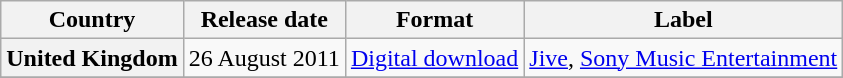<table class="wikitable plainrowheaders">
<tr>
<th scope="col">Country</th>
<th scope="col">Release date</th>
<th scope="col">Format</th>
<th scope="col">Label</th>
</tr>
<tr>
<th scope="row">United Kingdom</th>
<td>26 August 2011</td>
<td><a href='#'>Digital download</a></td>
<td><a href='#'>Jive</a>, <a href='#'>Sony Music Entertainment</a></td>
</tr>
<tr>
</tr>
</table>
